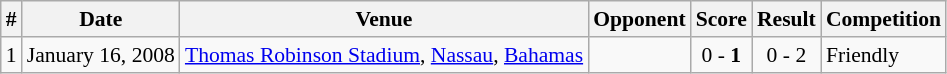<table class="wikitable" style="font-size:90%; text-align: left;">
<tr>
<th>#</th>
<th>Date</th>
<th>Venue</th>
<th>Opponent</th>
<th>Score</th>
<th>Result</th>
<th>Competition</th>
</tr>
<tr>
<td>1</td>
<td>January 16, 2008</td>
<td><a href='#'>Thomas Robinson Stadium</a>, <a href='#'>Nassau</a>, <a href='#'>Bahamas</a></td>
<td></td>
<td align="center">0 - <strong>1</strong></td>
<td align="center">0 - 2</td>
<td>Friendly</td>
</tr>
</table>
